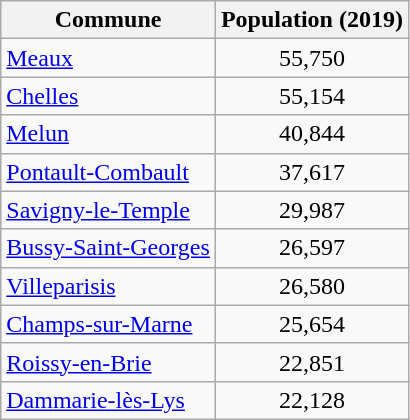<table class=wikitable>
<tr>
<th>Commune</th>
<th>Population (2019)</th>
</tr>
<tr>
<td><a href='#'>Meaux</a></td>
<td style="text-align: center;">55,750</td>
</tr>
<tr>
<td><a href='#'>Chelles</a></td>
<td style="text-align: center;">55,154</td>
</tr>
<tr>
<td><a href='#'>Melun</a></td>
<td style="text-align: center;">40,844</td>
</tr>
<tr>
<td><a href='#'>Pontault-Combault</a></td>
<td style="text-align: center;">37,617</td>
</tr>
<tr>
<td><a href='#'>Savigny-le-Temple</a></td>
<td style="text-align: center;">29,987</td>
</tr>
<tr>
<td><a href='#'>Bussy-Saint-Georges</a></td>
<td style="text-align: center;">26,597</td>
</tr>
<tr>
<td><a href='#'>Villeparisis</a></td>
<td style="text-align: center;">26,580</td>
</tr>
<tr>
<td><a href='#'>Champs-sur-Marne</a></td>
<td style="text-align: center;">25,654</td>
</tr>
<tr>
<td><a href='#'>Roissy-en-Brie</a></td>
<td style="text-align: center;">22,851</td>
</tr>
<tr>
<td><a href='#'>Dammarie-lès-Lys</a></td>
<td style="text-align: center;">22,128</td>
</tr>
</table>
